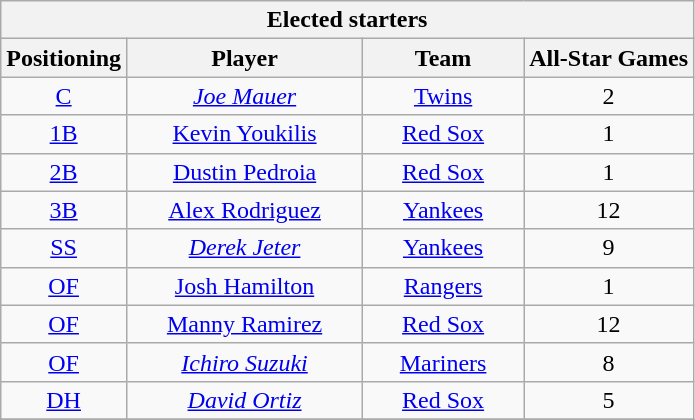<table class="wikitable" style="font-size: 100%; text-align:center;">
<tr>
<th colspan="4">Elected starters</th>
</tr>
<tr>
<th>Positioning</th>
<th width="150">Player</th>
<th width="100">Team</th>
<th>All-Star Games</th>
</tr>
<tr>
<td><a href='#'>C</a></td>
<td><em><a href='#'>Joe Mauer</a></em></td>
<td><a href='#'>Twins</a></td>
<td>2</td>
</tr>
<tr>
<td><a href='#'>1B</a></td>
<td><a href='#'>Kevin Youkilis</a></td>
<td><a href='#'>Red Sox</a></td>
<td>1</td>
</tr>
<tr>
<td><a href='#'>2B</a></td>
<td><a href='#'>Dustin Pedroia</a></td>
<td><a href='#'>Red Sox</a></td>
<td>1</td>
</tr>
<tr>
<td><a href='#'>3B</a></td>
<td><a href='#'>Alex Rodriguez</a></td>
<td><a href='#'>Yankees</a></td>
<td>12</td>
</tr>
<tr>
<td><a href='#'>SS</a></td>
<td><em><a href='#'>Derek Jeter</a></em></td>
<td><a href='#'>Yankees</a></td>
<td>9</td>
</tr>
<tr>
<td><a href='#'>OF</a></td>
<td><a href='#'>Josh Hamilton</a></td>
<td><a href='#'>Rangers</a></td>
<td>1</td>
</tr>
<tr>
<td><a href='#'>OF</a></td>
<td><a href='#'>Manny Ramirez</a></td>
<td><a href='#'>Red Sox</a></td>
<td>12</td>
</tr>
<tr>
<td><a href='#'>OF</a></td>
<td><em><a href='#'>Ichiro Suzuki</a></em></td>
<td><a href='#'>Mariners</a></td>
<td>8</td>
</tr>
<tr>
<td><a href='#'>DH</a></td>
<td><em><a href='#'>David Ortiz</a></em></td>
<td><a href='#'>Red Sox</a></td>
<td>5</td>
</tr>
<tr>
</tr>
</table>
